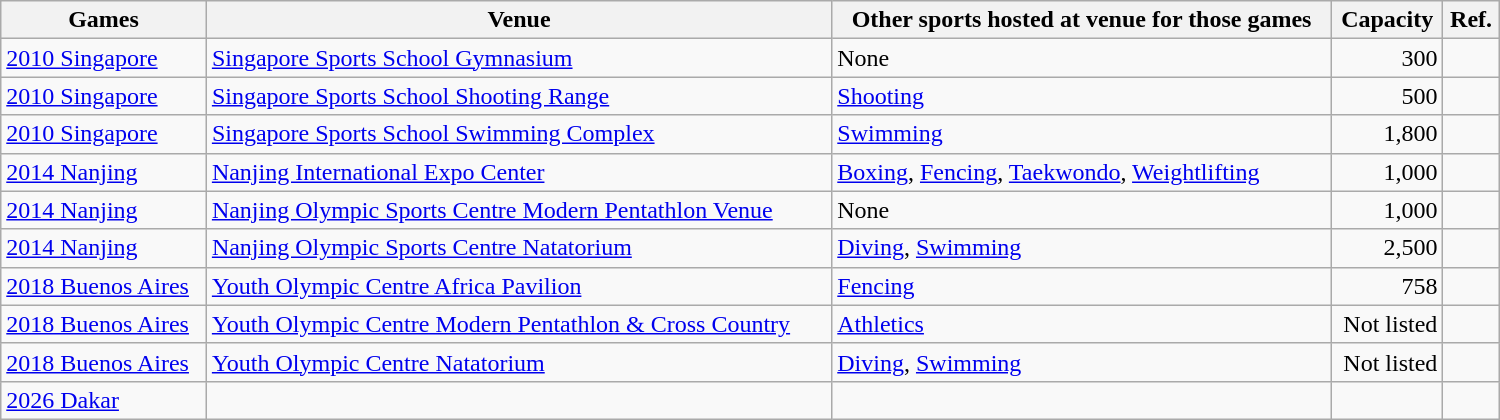<table class="wikitable sortable" width="1000px">
<tr>
<th>Games</th>
<th>Venue</th>
<th>Other sports hosted at venue for those games</th>
<th>Capacity</th>
<th>Ref.</th>
</tr>
<tr>
<td><a href='#'>2010 Singapore</a></td>
<td><a href='#'>Singapore Sports School Gymnasium</a></td>
<td>None</td>
<td align="right">300</td>
<td align="center"></td>
</tr>
<tr>
<td><a href='#'>2010 Singapore</a></td>
<td><a href='#'>Singapore Sports School Shooting Range</a></td>
<td><a href='#'>Shooting</a></td>
<td align="right">500</td>
<td align="center"></td>
</tr>
<tr>
<td><a href='#'>2010 Singapore</a></td>
<td><a href='#'>Singapore Sports School Swimming Complex</a></td>
<td><a href='#'>Swimming</a></td>
<td align="right">1,800</td>
<td align="center"></td>
</tr>
<tr>
<td><a href='#'>2014 Nanjing</a></td>
<td><a href='#'>Nanjing International Expo Center</a></td>
<td><a href='#'>Boxing</a>, <a href='#'>Fencing</a>, <a href='#'>Taekwondo</a>, <a href='#'>Weightlifting</a></td>
<td align="right">1,000</td>
<td align="center"></td>
</tr>
<tr>
<td><a href='#'>2014 Nanjing</a></td>
<td><a href='#'>Nanjing Olympic Sports Centre Modern Pentathlon Venue</a></td>
<td>None</td>
<td align="right">1,000</td>
<td align="center"></td>
</tr>
<tr>
<td><a href='#'>2014 Nanjing</a></td>
<td><a href='#'>Nanjing Olympic Sports Centre Natatorium</a></td>
<td><a href='#'>Diving</a>, <a href='#'>Swimming</a></td>
<td align="right">2,500</td>
<td align="center"></td>
</tr>
<tr>
<td><a href='#'>2018 Buenos Aires</a></td>
<td><a href='#'>Youth Olympic Centre Africa Pavilion</a></td>
<td><a href='#'>Fencing</a></td>
<td align="right">758</td>
<td align="center"></td>
</tr>
<tr>
<td><a href='#'>2018 Buenos Aires</a></td>
<td><a href='#'>Youth Olympic Centre Modern Pentathlon & Cross Country</a></td>
<td><a href='#'>Athletics</a></td>
<td align="right">Not listed</td>
<td align="center"></td>
</tr>
<tr>
<td><a href='#'>2018 Buenos Aires</a></td>
<td><a href='#'>Youth Olympic Centre Natatorium</a></td>
<td><a href='#'>Diving</a>, <a href='#'>Swimming</a></td>
<td align="right">Not listed</td>
<td align="center"></td>
</tr>
<tr>
<td><a href='#'>2026 Dakar</a></td>
<td></td>
<td></td>
<td align="right"></td>
<td align="center"></td>
</tr>
</table>
